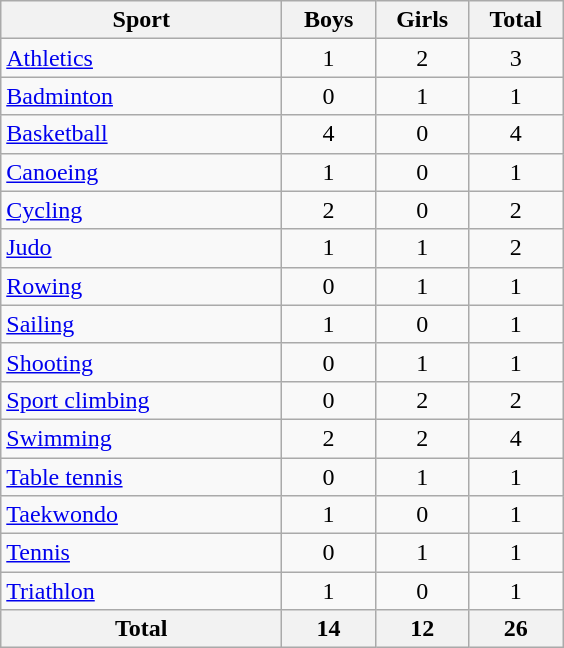<table class="wikitable sortable" style="text-align:center;">
<tr>
<th width=180>Sport</th>
<th width=55>Boys</th>
<th width=55>Girls</th>
<th width=55>Total</th>
</tr>
<tr>
<td align=left><a href='#'>Athletics</a></td>
<td>1</td>
<td>2</td>
<td>3</td>
</tr>
<tr>
<td align=left><a href='#'>Badminton</a></td>
<td>0</td>
<td>1</td>
<td>1</td>
</tr>
<tr>
<td align=left><a href='#'>Basketball</a></td>
<td>4</td>
<td>0</td>
<td>4</td>
</tr>
<tr>
<td align=left><a href='#'>Canoeing</a></td>
<td>1</td>
<td>0</td>
<td>1</td>
</tr>
<tr>
<td align=left><a href='#'>Cycling</a></td>
<td>2</td>
<td>0</td>
<td>2</td>
</tr>
<tr>
<td align=left><a href='#'>Judo</a></td>
<td>1</td>
<td>1</td>
<td>2</td>
</tr>
<tr>
<td align=left><a href='#'>Rowing</a></td>
<td>0</td>
<td>1</td>
<td>1</td>
</tr>
<tr>
<td align=left><a href='#'>Sailing</a></td>
<td>1</td>
<td>0</td>
<td>1</td>
</tr>
<tr>
<td align=left><a href='#'>Shooting</a></td>
<td>0</td>
<td>1</td>
<td>1</td>
</tr>
<tr>
<td align=left><a href='#'>Sport climbing</a></td>
<td>0</td>
<td>2</td>
<td>2</td>
</tr>
<tr>
<td align=left><a href='#'>Swimming</a></td>
<td>2</td>
<td>2</td>
<td>4</td>
</tr>
<tr>
<td align=left><a href='#'>Table tennis</a></td>
<td>0</td>
<td>1</td>
<td>1</td>
</tr>
<tr>
<td align=left><a href='#'>Taekwondo</a></td>
<td>1</td>
<td>0</td>
<td>1</td>
</tr>
<tr>
<td align=left><a href='#'>Tennis</a></td>
<td>0</td>
<td>1</td>
<td>1</td>
</tr>
<tr>
<td align=left><a href='#'>Triathlon</a></td>
<td>1</td>
<td>0</td>
<td>1</td>
</tr>
<tr class="sortbottom">
<th>Total</th>
<th>14</th>
<th>12</th>
<th>26</th>
</tr>
</table>
